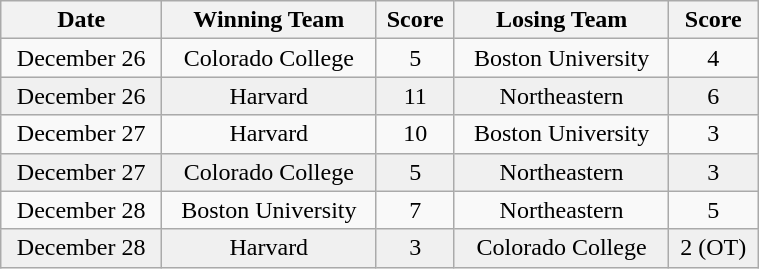<table class="wikitable sortable" style="text-align:center" cellpadding=2 cellspacing=2 width =40%>
<tr>
<th>Date</th>
<th>Winning Team</th>
<th>Score</th>
<th>Losing Team</th>
<th>Score</th>
</tr>
<tr>
<td>December 26</td>
<td>Colorado College</td>
<td>5</td>
<td>Boston University</td>
<td>4</td>
</tr>
<tr bgcolor=f0f0f0>
<td>December 26</td>
<td>Harvard</td>
<td>11</td>
<td>Northeastern</td>
<td>6</td>
</tr>
<tr>
<td>December 27</td>
<td>Harvard</td>
<td>10</td>
<td>Boston University</td>
<td>3</td>
</tr>
<tr bgcolor=f0f0f0>
<td>December 27</td>
<td>Colorado College</td>
<td>5</td>
<td>Northeastern</td>
<td>3</td>
</tr>
<tr>
<td>December 28</td>
<td>Boston University</td>
<td>7</td>
<td>Northeastern</td>
<td>5</td>
</tr>
<tr bgcolor=f0f0f0>
<td>December 28</td>
<td>Harvard</td>
<td>3</td>
<td>Colorado College</td>
<td>2 (OT)</td>
</tr>
</table>
